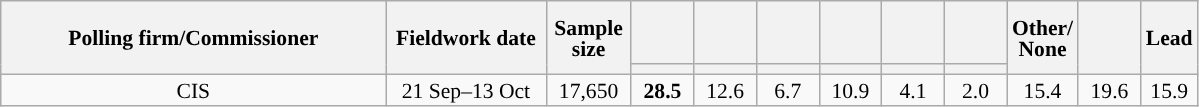<table class="wikitable collapsible collapsed" style="text-align:center; font-size:90%; line-height:14px;">
<tr style="height:42px;">
<th style="width:250px;" rowspan="2">Polling firm/Commissioner</th>
<th style="width:100px;" rowspan="2">Fieldwork date</th>
<th style="width:50px;" rowspan="2">Sample size</th>
<th style="width:35px;"></th>
<th style="width:35px;"></th>
<th style="width:35px;"></th>
<th style="width:35px;"></th>
<th style="width:35px;"></th>
<th style="width:35px;"></th>
<th style="width:35px;" rowspan="2">Other/<br>None</th>
<th style="width:35px;" rowspan="2"></th>
<th style="width:30px;" rowspan="2">Lead</th>
</tr>
<tr>
<th style="color:inherit;background:"></th>
<th style="color:inherit;background:"></th>
<th style="color:inherit;background:"></th>
<th style="color:inherit;background:"></th>
<th style="color:inherit;background:"></th>
<th style="color:inherit;background:"></th>
</tr>
<tr>
<td>CIS</td>
<td>21 Sep–13 Oct</td>
<td>17,650</td>
<td><strong>28.5</strong></td>
<td>12.6</td>
<td>6.7</td>
<td>10.9</td>
<td>4.1</td>
<td>2.0</td>
<td>15.4</td>
<td>19.6</td>
<td style="background:">15.9</td>
</tr>
</table>
